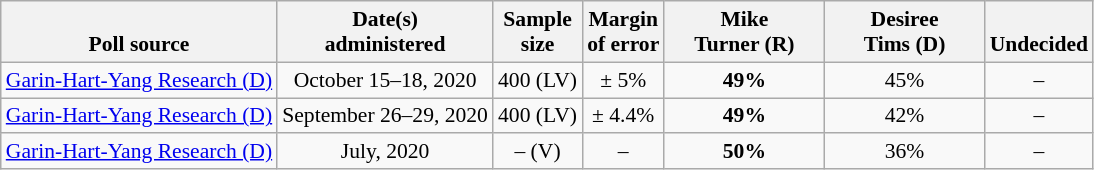<table class="wikitable" style="font-size:90%;text-align:center;">
<tr valign=bottom>
<th>Poll source</th>
<th>Date(s)<br>administered</th>
<th>Sample<br>size</th>
<th>Margin<br>of error</th>
<th style="width:100px;">Mike<br>Turner (R)</th>
<th style="width:100px;">Desiree<br>Tims (D)</th>
<th>Undecided</th>
</tr>
<tr>
<td style="text-align:left;"><a href='#'>Garin-Hart-Yang Research (D)</a></td>
<td>October 15–18, 2020</td>
<td>400 (LV)</td>
<td>± 5%</td>
<td><strong>49%</strong></td>
<td>45%</td>
<td>–</td>
</tr>
<tr>
<td style="text-align:left;"><a href='#'>Garin-Hart-Yang Research (D)</a></td>
<td>September 26–29, 2020</td>
<td>400 (LV)</td>
<td>± 4.4%</td>
<td><strong>49%</strong></td>
<td>42%</td>
<td>–</td>
</tr>
<tr>
<td style="text-align:left;"><a href='#'>Garin-Hart-Yang Research (D)</a></td>
<td>July, 2020</td>
<td>– (V)</td>
<td>–</td>
<td><strong>50%</strong></td>
<td>36%</td>
<td>–</td>
</tr>
</table>
